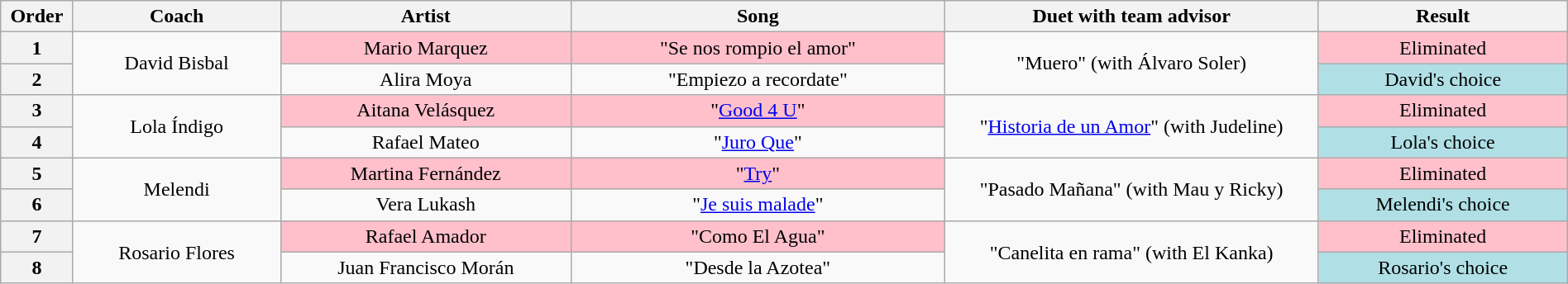<table class="wikitable" style="text-align: center; width:100%">
<tr>
<th style="width:02%">Order</th>
<th style="width:10%">Coach</th>
<th style="width:14%">Artist</th>
<th style="width:18%">Song</th>
<th style="width:18%">Duet with team advisor</th>
<th style="width:12%">Result</th>
</tr>
<tr>
<th>1</th>
<td rowspan="2">David Bisbal</td>
<td style="background:pink">Mario Marquez</td>
<td style="background:pink">"Se nos rompio el amor"</td>
<td rowspan="2">"Muero" (with Álvaro Soler)</td>
<td style="background:pink">Eliminated</td>
</tr>
<tr>
<th>2</th>
<td>Alira Moya</td>
<td>"Empiezo a recordate"</td>
<td style="background:#b0e0e6">David's choice</td>
</tr>
<tr>
<th>3</th>
<td rowspan="2">Lola Índigo</td>
<td style="background:pink">Aitana Velásquez</td>
<td style="background:pink">"<a href='#'>Good 4 U</a>"</td>
<td rowspan="2">"<a href='#'>Historia de un Amor</a>" (with Judeline)</td>
<td style="background:pink">Eliminated</td>
</tr>
<tr>
<th>4</th>
<td>Rafael Mateo</td>
<td>"<a href='#'>Juro Que</a>"</td>
<td style="background:#b0e0e6">Lola's choice</td>
</tr>
<tr>
<th>5</th>
<td rowspan="2">Melendi</td>
<td style="background:pink">Martina Fernández</td>
<td style="background:pink">"<a href='#'>Try</a>"</td>
<td rowspan="2">"Pasado Mañana" (with Mau y Ricky)</td>
<td style="background:pink">Eliminated</td>
</tr>
<tr>
<th>6</th>
<td>Vera Lukash</td>
<td>"<a href='#'>Je suis malade</a>"</td>
<td style="background:#b0e0e6">Melendi's choice</td>
</tr>
<tr>
<th>7</th>
<td rowspan="2">Rosario Flores</td>
<td style="background:pink">Rafael Amador</td>
<td style="background:pink">"Como El Agua"</td>
<td rowspan="2">"Canelita en rama" (with El Kanka)</td>
<td style="background:pink">Eliminated</td>
</tr>
<tr>
<th>8</th>
<td>Juan Francisco Morán</td>
<td>"Desde la Azotea"</td>
<td style="background:#b0e0e6">Rosario's choice</td>
</tr>
</table>
